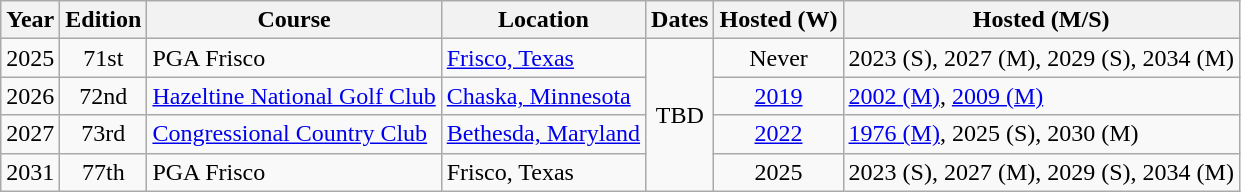<table class=wikitable>
<tr>
<th>Year</th>
<th>Edition</th>
<th>Course</th>
<th>Location</th>
<th>Dates</th>
<th>Hosted (W)</th>
<th>Hosted (M/S)</th>
</tr>
<tr>
<td align=center>2025</td>
<td align=center>71st</td>
<td>PGA Frisco</td>
<td><a href='#'>Frisco, Texas</a></td>
<td align=center rowspan=4>TBD</td>
<td align=center>Never</td>
<td>2023 (S), 2027 (M), 2029 (S), 2034 (M)</td>
</tr>
<tr>
<td align=center>2026</td>
<td align=center>72nd</td>
<td><a href='#'>Hazeltine National Golf Club</a></td>
<td><a href='#'>Chaska, Minnesota</a></td>
<td align=center><a href='#'>2019</a></td>
<td><a href='#'>2002 (M)</a>, <a href='#'>2009 (M)</a></td>
</tr>
<tr>
<td align=center>2027</td>
<td align=center>73rd</td>
<td><a href='#'>Congressional Country Club</a></td>
<td><a href='#'>Bethesda, Maryland</a></td>
<td align=center><a href='#'>2022</a></td>
<td><a href='#'>1976 (M)</a>, 2025 (S), 2030 (M)</td>
</tr>
<tr>
<td align=center>2031</td>
<td align=center>77th</td>
<td>PGA Frisco</td>
<td>Frisco, Texas</td>
<td align=center>2025</td>
<td>2023 (S), 2027 (M), 2029 (S), 2034 (M)</td>
</tr>
</table>
